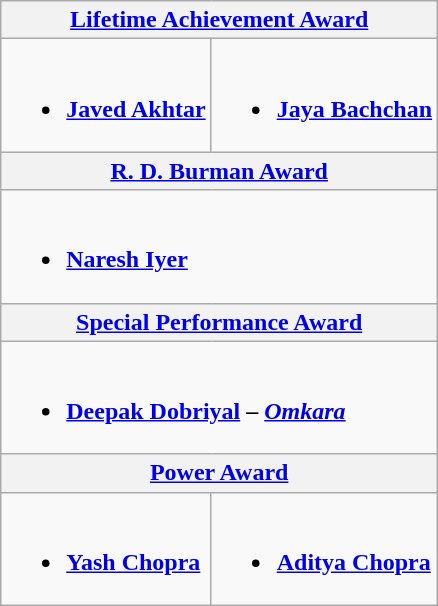<table class="wikitable">
<tr>
<th colspan=2><a href='#'>Lifetime Achievement Award</a></th>
</tr>
<tr>
<td><br><ul><li><strong><a href='#'>Javed Akhtar</a></strong></li></ul></td>
<td><br><ul><li><strong><a href='#'>Jaya Bachchan</a></strong></li></ul></td>
</tr>
<tr>
<th colspan=2><a href='#'>R. D. Burman Award</a></th>
</tr>
<tr>
<td colspan=2><br><ul><li><strong><a href='#'>Naresh Iyer</a></strong></li></ul></td>
</tr>
<tr>
<th colspan=2><a href='#'>Special Performance Award</a></th>
</tr>
<tr>
<td colspan=2><br><ul><li><strong><a href='#'>Deepak Dobriyal</a> – <a href='#'><em>Omkara</em></a></strong></li></ul></td>
</tr>
<tr>
<th colspan=2><a href='#'>Power Award</a></th>
</tr>
<tr>
<td><br><ul><li><strong><a href='#'>Yash Chopra</a></strong></li></ul></td>
<td><br><ul><li><strong><a href='#'>Aditya Chopra</a></strong></li></ul></td>
</tr>
</table>
